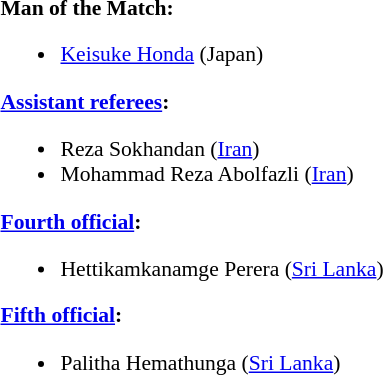<table style="width:50%; font-size:90%;">
<tr>
<td><br><strong>Man of the Match:</strong><ul><li><a href='#'>Keisuke Honda</a> (Japan)</li></ul><strong><a href='#'>Assistant referees</a>:</strong><ul><li>Reza Sokhandan (<a href='#'>Iran</a>)</li><li>Mohammad Reza Abolfazli (<a href='#'>Iran</a>)</li></ul><strong><a href='#'>Fourth official</a>:</strong><ul><li>Hettikamkanamge Perera (<a href='#'>Sri Lanka</a>)</li></ul><strong><a href='#'>Fifth official</a>:</strong><ul><li>Palitha Hemathunga (<a href='#'>Sri Lanka</a>)</li></ul></td>
</tr>
</table>
